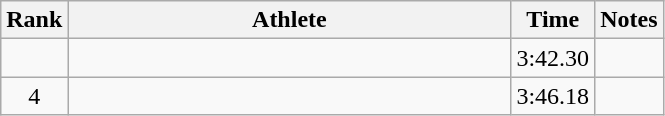<table class="wikitable" style="text-align:center">
<tr>
<th>Rank</th>
<th Style="width:18em">Athlete</th>
<th>Time</th>
<th>Notes</th>
</tr>
<tr>
<td></td>
<td style="text-align:left"><br></td>
<td>3:42.30</td>
<td></td>
</tr>
<tr>
<td>4</td>
<td style="text-align:left"><br></td>
<td>3:46.18</td>
<td></td>
</tr>
</table>
